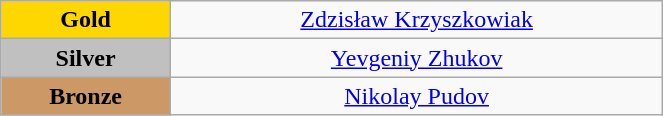<table class="wikitable" style="text-align:center; " width="35%">
<tr>
<td bgcolor="gold"><strong>Gold</strong></td>
<td><a href='#'>Zdzisław Krzyszkowiak</a><br>  <small><em></em></small></td>
</tr>
<tr>
<td bgcolor="silver"><strong>Silver</strong></td>
<td><a href='#'>Yevgeniy Zhukov</a><br>  <small><em></em></small></td>
</tr>
<tr>
<td bgcolor="CC9966"><strong>Bronze</strong></td>
<td><a href='#'>Nikolay Pudov</a><br>  <small><em></em></small></td>
</tr>
</table>
